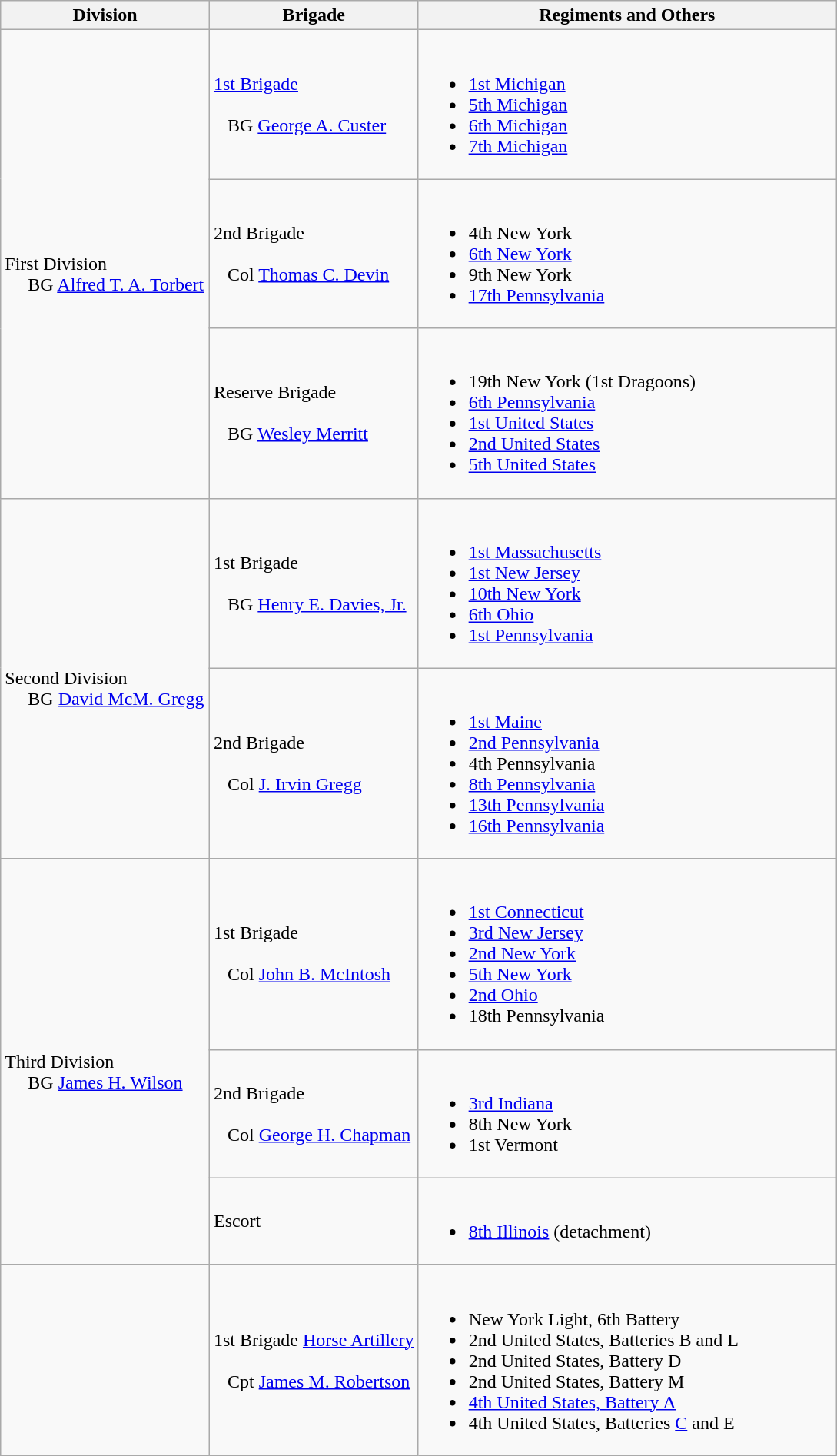<table class="wikitable">
<tr>
<th width=25%>Division</th>
<th width=25%>Brigade</th>
<th>Regiments and Others</th>
</tr>
<tr>
<td rowspan=3><br>First Division
<br>    
BG <a href='#'>Alfred T. A. Torbert</a></td>
<td><a href='#'>1st Brigade</a><br><br>  
BG <a href='#'>George A. Custer</a></td>
<td><br><ul><li><a href='#'>1st Michigan</a></li><li><a href='#'>5th Michigan</a></li><li><a href='#'>6th Michigan</a></li><li><a href='#'>7th Michigan</a></li></ul></td>
</tr>
<tr>
<td>2nd Brigade<br><br>  
Col <a href='#'>Thomas C. Devin</a></td>
<td><br><ul><li>4th New York</li><li><a href='#'>6th New York</a></li><li>9th New York</li><li><a href='#'>17th Pennsylvania</a></li></ul></td>
</tr>
<tr>
<td>Reserve Brigade<br><br>  
BG <a href='#'>Wesley Merritt</a></td>
<td><br><ul><li>19th New York (1st Dragoons)</li><li><a href='#'>6th Pennsylvania</a></li><li><a href='#'>1st United States</a></li><li><a href='#'>2nd United States</a></li><li><a href='#'>5th United States</a></li></ul></td>
</tr>
<tr>
<td rowspan=2><br>Second Division
<br>    
BG <a href='#'>David McM. Gregg</a></td>
<td>1st Brigade<br><br>  
BG <a href='#'>Henry E. Davies, Jr.</a></td>
<td><br><ul><li><a href='#'>1st Massachusetts</a></li><li><a href='#'>1st New Jersey</a></li><li><a href='#'>10th New York</a></li><li><a href='#'>6th Ohio</a></li><li><a href='#'>1st Pennsylvania</a></li></ul></td>
</tr>
<tr>
<td>2nd Brigade<br><br>  
Col <a href='#'>J. Irvin Gregg</a></td>
<td><br><ul><li><a href='#'>1st Maine</a></li><li><a href='#'>2nd Pennsylvania</a></li><li>4th Pennsylvania</li><li><a href='#'>8th Pennsylvania</a></li><li><a href='#'>13th Pennsylvania</a></li><li><a href='#'>16th Pennsylvania</a></li></ul></td>
</tr>
<tr>
<td rowspan=3><br>Third Division
<br>    
BG <a href='#'>James H. Wilson</a></td>
<td>1st Brigade<br><br>  
Col <a href='#'>John B. McIntosh</a></td>
<td><br><ul><li><a href='#'>1st Connecticut</a></li><li><a href='#'>3rd New Jersey</a></li><li><a href='#'>2nd New York</a></li><li><a href='#'>5th New York</a></li><li><a href='#'>2nd Ohio</a></li><li>18th Pennsylvania</li></ul></td>
</tr>
<tr>
<td>2nd Brigade<br><br>  
Col <a href='#'>George H. Chapman</a></td>
<td><br><ul><li><a href='#'>3rd Indiana</a></li><li>8th New York</li><li>1st Vermont</li></ul></td>
</tr>
<tr>
<td>Escort</td>
<td><br><ul><li><a href='#'>8th Illinois</a> (detachment)</li></ul></td>
</tr>
<tr>
<td></td>
<td>1st Brigade <a href='#'>Horse Artillery</a><br><br>  
Cpt <a href='#'>James M. Robertson</a></td>
<td><br><ul><li>New York Light, 6th Battery</li><li>2nd United States, Batteries B and L</li><li>2nd United States, Battery D</li><li>2nd United States, Battery M</li><li><a href='#'>4th United States, Battery A</a></li><li>4th United States, Batteries <a href='#'>C</a> and E</li></ul></td>
</tr>
</table>
